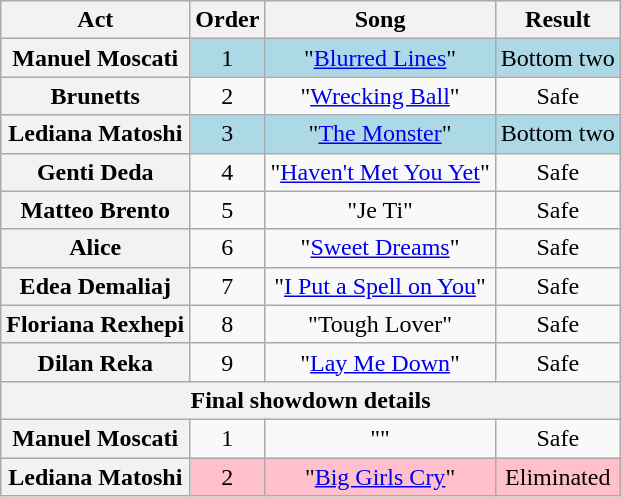<table class="wikitable plainrowheaders" style="text-align:center;">
<tr>
<th scope="col">Act</th>
<th scope="col">Order</th>
<th scope="col">Song</th>
<th scope="col">Result</th>
</tr>
<tr style="background:lightblue;">
<th scope="row">Manuel Moscati</th>
<td>1</td>
<td>"<a href='#'>Blurred Lines</a>"</td>
<td>Bottom two</td>
</tr>
<tr>
<th scope="row">Brunetts</th>
<td>2</td>
<td>"<a href='#'>Wrecking Ball</a>"</td>
<td>Safe</td>
</tr>
<tr style="background:lightblue;">
<th scope="row">Lediana Matoshi</th>
<td>3</td>
<td>"<a href='#'>The Monster</a>"</td>
<td>Bottom two</td>
</tr>
<tr>
<th scope="row">Genti Deda</th>
<td>4</td>
<td>"<a href='#'>Haven't Met You Yet</a>"</td>
<td>Safe</td>
</tr>
<tr>
<th scope="row">Matteo Brento</th>
<td>5</td>
<td>"Je Ti"</td>
<td>Safe</td>
</tr>
<tr>
<th scope="row">Alice</th>
<td>6</td>
<td>"<a href='#'>Sweet Dreams</a>"</td>
<td>Safe</td>
</tr>
<tr>
<th scope="row">Edea Demaliaj</th>
<td>7</td>
<td>"<a href='#'>I Put a Spell on You</a>"</td>
<td>Safe</td>
</tr>
<tr>
<th scope="row">Floriana Rexhepi</th>
<td>8</td>
<td>"Tough Lover"</td>
<td>Safe</td>
</tr>
<tr>
<th scope="row">Dilan Reka</th>
<td>9</td>
<td>"<a href='#'>Lay Me Down</a>"</td>
<td>Safe</td>
</tr>
<tr>
<th colspan="5">Final showdown details</th>
</tr>
<tr>
<th scope="row">Manuel Moscati</th>
<td>1</td>
<td>"<a href='#'></a>"</td>
<td>Safe</td>
</tr>
<tr style="background:pink;">
<th scope="row">Lediana Matoshi</th>
<td>2</td>
<td>"<a href='#'>Big Girls Cry</a>"</td>
<td>Eliminated</td>
</tr>
</table>
